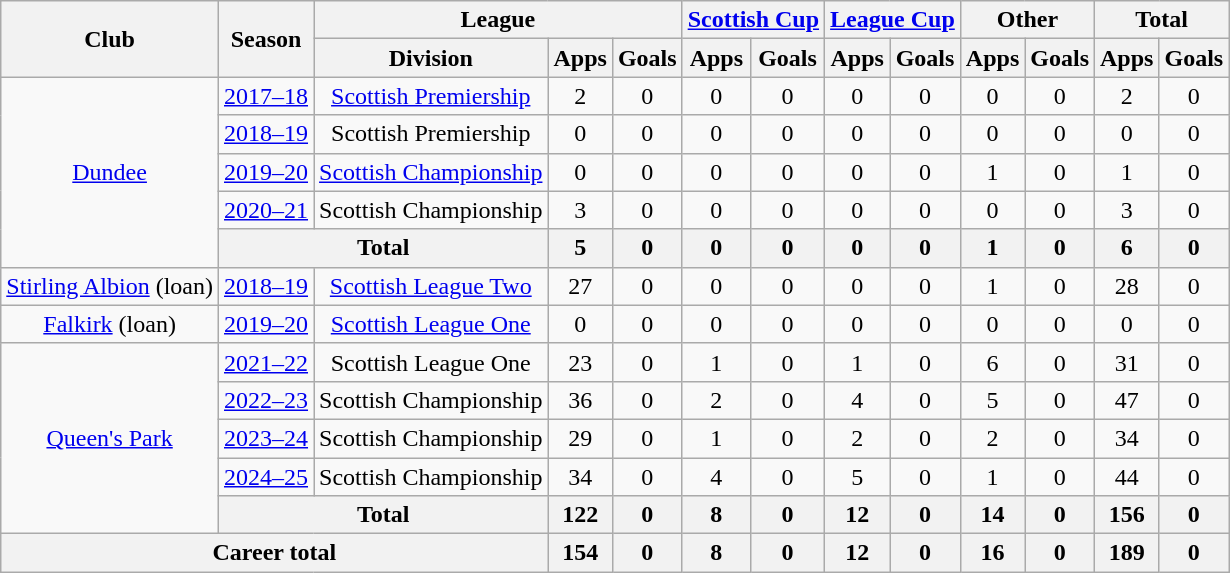<table class=wikitable style="text-align: center">
<tr>
<th rowspan=2>Club</th>
<th rowspan=2>Season</th>
<th colspan=3>League</th>
<th colspan=2><a href='#'>Scottish Cup</a></th>
<th colspan=2><a href='#'>League Cup</a></th>
<th colspan=2>Other</th>
<th colspan=2>Total</th>
</tr>
<tr>
<th>Division</th>
<th>Apps</th>
<th>Goals</th>
<th>Apps</th>
<th>Goals</th>
<th>Apps</th>
<th>Goals</th>
<th>Apps</th>
<th>Goals</th>
<th>Apps</th>
<th>Goals</th>
</tr>
<tr>
<td rowspan="5"><a href='#'>Dundee</a></td>
<td><a href='#'>2017–18</a></td>
<td><a href='#'>Scottish Premiership</a></td>
<td>2</td>
<td>0</td>
<td>0</td>
<td>0</td>
<td>0</td>
<td>0</td>
<td>0</td>
<td>0</td>
<td>2</td>
<td>0</td>
</tr>
<tr>
<td><a href='#'>2018–19</a></td>
<td>Scottish Premiership</td>
<td>0</td>
<td>0</td>
<td>0</td>
<td>0</td>
<td>0</td>
<td>0</td>
<td>0</td>
<td>0</td>
<td>0</td>
<td>0</td>
</tr>
<tr>
<td><a href='#'>2019–20</a></td>
<td><a href='#'>Scottish Championship</a></td>
<td>0</td>
<td>0</td>
<td>0</td>
<td>0</td>
<td>0</td>
<td>0</td>
<td>1</td>
<td>0</td>
<td>1</td>
<td>0</td>
</tr>
<tr>
<td><a href='#'>2020–21</a></td>
<td>Scottish Championship</td>
<td>3</td>
<td>0</td>
<td>0</td>
<td>0</td>
<td>0</td>
<td>0</td>
<td>0</td>
<td>0</td>
<td>3</td>
<td>0</td>
</tr>
<tr>
<th colspan="2">Total</th>
<th>5</th>
<th>0</th>
<th>0</th>
<th>0</th>
<th>0</th>
<th>0</th>
<th>1</th>
<th>0</th>
<th>6</th>
<th>0</th>
</tr>
<tr>
<td><a href='#'>Stirling Albion</a> (loan)</td>
<td><a href='#'>2018–19</a></td>
<td><a href='#'>Scottish League Two</a></td>
<td>27</td>
<td>0</td>
<td>0</td>
<td>0</td>
<td>0</td>
<td>0</td>
<td>1</td>
<td>0</td>
<td>28</td>
<td>0</td>
</tr>
<tr>
<td><a href='#'>Falkirk</a> (loan)</td>
<td><a href='#'>2019–20</a></td>
<td><a href='#'>Scottish League One</a></td>
<td>0</td>
<td>0</td>
<td>0</td>
<td>0</td>
<td>0</td>
<td>0</td>
<td>0</td>
<td>0</td>
<td>0</td>
<td>0</td>
</tr>
<tr>
<td rowspan="5"><a href='#'>Queen's Park</a></td>
<td><a href='#'>2021–22</a></td>
<td>Scottish League One</td>
<td>23</td>
<td>0</td>
<td>1</td>
<td>0</td>
<td>1</td>
<td>0</td>
<td>6</td>
<td>0</td>
<td>31</td>
<td>0</td>
</tr>
<tr>
<td><a href='#'>2022–23</a></td>
<td>Scottish Championship</td>
<td>36</td>
<td>0</td>
<td>2</td>
<td>0</td>
<td>4</td>
<td>0</td>
<td>5</td>
<td>0</td>
<td>47</td>
<td>0</td>
</tr>
<tr>
<td><a href='#'>2023–24</a></td>
<td>Scottish Championship</td>
<td>29</td>
<td>0</td>
<td>1</td>
<td>0</td>
<td>2</td>
<td>0</td>
<td>2</td>
<td>0</td>
<td>34</td>
<td>0</td>
</tr>
<tr>
<td><a href='#'>2024–25</a></td>
<td>Scottish Championship</td>
<td>34</td>
<td>0</td>
<td>4</td>
<td>0</td>
<td>5</td>
<td>0</td>
<td>1</td>
<td>0</td>
<td>44</td>
<td>0</td>
</tr>
<tr>
<th colspan="2">Total</th>
<th>122</th>
<th>0</th>
<th>8</th>
<th>0</th>
<th>12</th>
<th>0</th>
<th>14</th>
<th>0</th>
<th>156</th>
<th>0</th>
</tr>
<tr>
<th colspan="3">Career total</th>
<th>154</th>
<th>0</th>
<th>8</th>
<th>0</th>
<th>12</th>
<th>0</th>
<th>16</th>
<th>0</th>
<th>189</th>
<th>0</th>
</tr>
</table>
